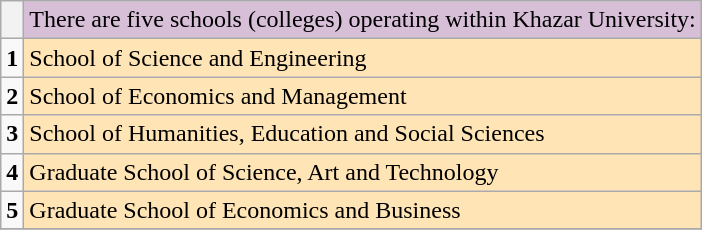<table class="wikitable">
<tr>
<th></th>
<td bgcolor=D8BFD8>There are five schools (colleges) operating within Khazar University:</td>
</tr>
<tr>
<td><strong>1</strong></td>
<td bgcolor=FFE4B5>School of Science and Engineering</td>
</tr>
<tr>
<td><strong>2</strong></td>
<td bgcolor=FFE4B5>School of Economics and Management</td>
</tr>
<tr>
<td><strong>3</strong></td>
<td bgcolor=FFE4B5>School of Humanities, Education  and Social Sciences</td>
</tr>
<tr>
<td><strong>4</strong></td>
<td bgcolor=FFE4B5>Graduate School of Science, Art and Technology</td>
</tr>
<tr>
<td><strong>5</strong></td>
<td bgcolor=FFE4B5>Graduate School of Economics and Business</td>
</tr>
<tr>
</tr>
</table>
